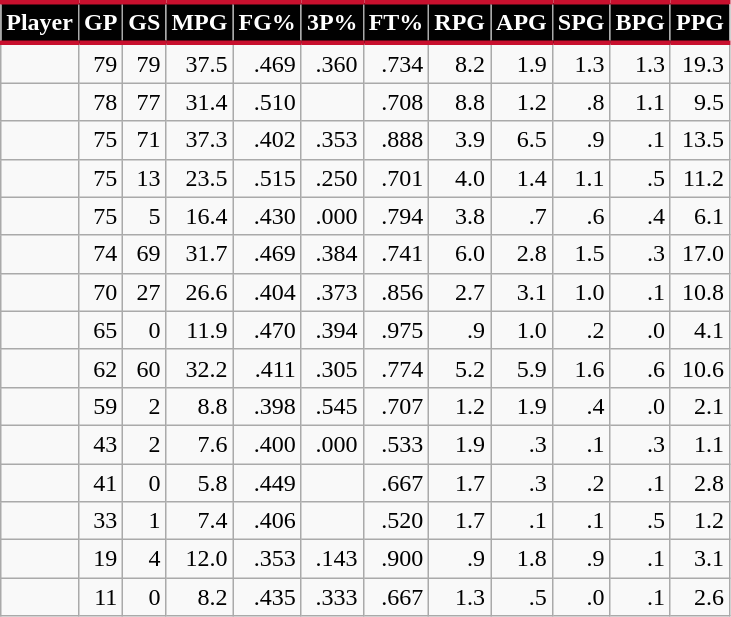<table class="wikitable sortable" style="text-align:right;">
<tr>
<th style="background:#010101; color:#FFFFFF; border-top:#C8102E 3px solid; border-bottom:#C8102E 3px solid;">Player</th>
<th style="background:#010101; color:#FFFFFF; border-top:#C8102E 3px solid; border-bottom:#C8102E 3px solid;">GP</th>
<th style="background:#010101; color:#FFFFFF; border-top:#C8102E 3px solid; border-bottom:#C8102E 3px solid;">GS</th>
<th style="background:#010101; color:#FFFFFF; border-top:#C8102E 3px solid; border-bottom:#C8102E 3px solid;">MPG</th>
<th style="background:#010101; color:#FFFFFF; border-top:#C8102E 3px solid; border-bottom:#C8102E 3px solid;">FG%</th>
<th style="background:#010101; color:#FFFFFF; border-top:#C8102E 3px solid; border-bottom:#C8102E 3px solid;">3P%</th>
<th style="background:#010101; color:#FFFFFF; border-top:#C8102E 3px solid; border-bottom:#C8102E 3px solid;">FT%</th>
<th style="background:#010101; color:#FFFFFF; border-top:#C8102E 3px solid; border-bottom:#C8102E 3px solid;">RPG</th>
<th style="background:#010101; color:#FFFFFF; border-top:#C8102E 3px solid; border-bottom:#C8102E 3px solid;">APG</th>
<th style="background:#010101; color:#FFFFFF; border-top:#C8102E 3px solid; border-bottom:#C8102E 3px solid;">SPG</th>
<th style="background:#010101; color:#FFFFFF; border-top:#C8102E 3px solid; border-bottom:#C8102E 3px solid;">BPG</th>
<th style="background:#010101; color:#FFFFFF; border-top:#C8102E 3px solid; border-bottom:#C8102E 3px solid;">PPG</th>
</tr>
<tr>
<td style="text-align:left;"></td>
<td>79</td>
<td>79</td>
<td>37.5</td>
<td>.469</td>
<td>.360</td>
<td>.734</td>
<td>8.2</td>
<td>1.9</td>
<td>1.3</td>
<td>1.3</td>
<td>19.3</td>
</tr>
<tr>
<td style="text-align:left;"></td>
<td>78</td>
<td>77</td>
<td>31.4</td>
<td>.510</td>
<td></td>
<td>.708</td>
<td>8.8</td>
<td>1.2</td>
<td>.8</td>
<td>1.1</td>
<td>9.5</td>
</tr>
<tr>
<td style="text-align:left;"></td>
<td>75</td>
<td>71</td>
<td>37.3</td>
<td>.402</td>
<td>.353</td>
<td>.888</td>
<td>3.9</td>
<td>6.5</td>
<td>.9</td>
<td>.1</td>
<td>13.5</td>
</tr>
<tr>
<td style="text-align:left;"></td>
<td>75</td>
<td>13</td>
<td>23.5</td>
<td>.515</td>
<td>.250</td>
<td>.701</td>
<td>4.0</td>
<td>1.4</td>
<td>1.1</td>
<td>.5</td>
<td>11.2</td>
</tr>
<tr>
<td style="text-align:left;"></td>
<td>75</td>
<td>5</td>
<td>16.4</td>
<td>.430</td>
<td>.000</td>
<td>.794</td>
<td>3.8</td>
<td>.7</td>
<td>.6</td>
<td>.4</td>
<td>6.1</td>
</tr>
<tr>
<td style="text-align:left;"></td>
<td>74</td>
<td>69</td>
<td>31.7</td>
<td>.469</td>
<td>.384</td>
<td>.741</td>
<td>6.0</td>
<td>2.8</td>
<td>1.5</td>
<td>.3</td>
<td>17.0</td>
</tr>
<tr>
<td style="text-align:left;"></td>
<td>70</td>
<td>27</td>
<td>26.6</td>
<td>.404</td>
<td>.373</td>
<td>.856</td>
<td>2.7</td>
<td>3.1</td>
<td>1.0</td>
<td>.1</td>
<td>10.8</td>
</tr>
<tr>
<td style="text-align:left;"></td>
<td>65</td>
<td>0</td>
<td>11.9</td>
<td>.470</td>
<td>.394</td>
<td>.975</td>
<td>.9</td>
<td>1.0</td>
<td>.2</td>
<td>.0</td>
<td>4.1</td>
</tr>
<tr>
<td style="text-align:left;"></td>
<td>62</td>
<td>60</td>
<td>32.2</td>
<td>.411</td>
<td>.305</td>
<td>.774</td>
<td>5.2</td>
<td>5.9</td>
<td>1.6</td>
<td>.6</td>
<td>10.6</td>
</tr>
<tr>
<td style="text-align:left;"></td>
<td>59</td>
<td>2</td>
<td>8.8</td>
<td>.398</td>
<td>.545</td>
<td>.707</td>
<td>1.2</td>
<td>1.9</td>
<td>.4</td>
<td>.0</td>
<td>2.1</td>
</tr>
<tr>
<td style="text-align:left;"></td>
<td>43</td>
<td>2</td>
<td>7.6</td>
<td>.400</td>
<td>.000</td>
<td>.533</td>
<td>1.9</td>
<td>.3</td>
<td>.1</td>
<td>.3</td>
<td>1.1</td>
</tr>
<tr>
<td style="text-align:left;"></td>
<td>41</td>
<td>0</td>
<td>5.8</td>
<td>.449</td>
<td></td>
<td>.667</td>
<td>1.7</td>
<td>.3</td>
<td>.2</td>
<td>.1</td>
<td>2.8</td>
</tr>
<tr>
<td style="text-align:left;"></td>
<td>33</td>
<td>1</td>
<td>7.4</td>
<td>.406</td>
<td></td>
<td>.520</td>
<td>1.7</td>
<td>.1</td>
<td>.1</td>
<td>.5</td>
<td>1.2</td>
</tr>
<tr>
<td style="text-align:left;"></td>
<td>19</td>
<td>4</td>
<td>12.0</td>
<td>.353</td>
<td>.143</td>
<td>.900</td>
<td>.9</td>
<td>1.8</td>
<td>.9</td>
<td>.1</td>
<td>3.1</td>
</tr>
<tr>
<td style="text-align:left;"></td>
<td>11</td>
<td>0</td>
<td>8.2</td>
<td>.435</td>
<td>.333</td>
<td>.667</td>
<td>1.3</td>
<td>.5</td>
<td>.0</td>
<td>.1</td>
<td>2.6</td>
</tr>
</table>
